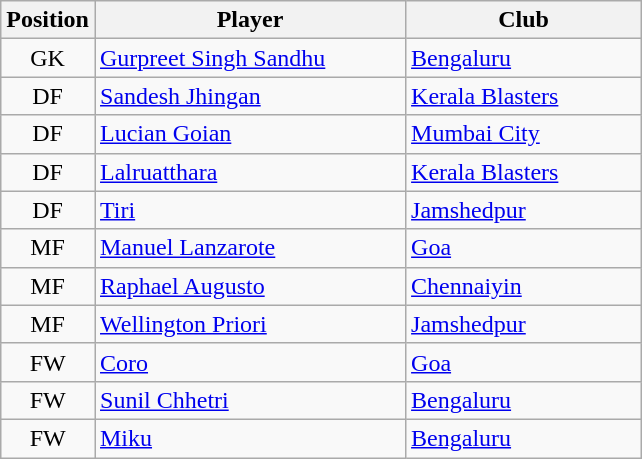<table class="wikitable" style="text-align:center">
<tr>
<th style="width:20px;">Position</th>
<th style="width:200px;">Player</th>
<th style="width:150px;">Club</th>
</tr>
<tr>
<td>GK</td>
<td align=left> <a href='#'>Gurpreet Singh Sandhu</a></td>
<td align=left><a href='#'>Bengaluru</a></td>
</tr>
<tr>
<td>DF</td>
<td align=left> <a href='#'>Sandesh Jhingan</a></td>
<td align=left><a href='#'>Kerala Blasters</a></td>
</tr>
<tr>
<td>DF</td>
<td align=left> <a href='#'>Lucian Goian</a></td>
<td align=left><a href='#'>Mumbai City</a></td>
</tr>
<tr>
<td>DF</td>
<td align=left> <a href='#'>Lalruatthara</a></td>
<td align=left><a href='#'>Kerala Blasters</a></td>
</tr>
<tr>
<td>DF</td>
<td align=left> <a href='#'>Tiri</a></td>
<td align=left><a href='#'>Jamshedpur</a></td>
</tr>
<tr>
<td>MF</td>
<td align=left> <a href='#'>Manuel Lanzarote</a></td>
<td align=left><a href='#'>Goa</a></td>
</tr>
<tr>
<td>MF</td>
<td align=left> <a href='#'>Raphael Augusto</a></td>
<td align=left><a href='#'>Chennaiyin</a></td>
</tr>
<tr>
<td>MF</td>
<td align=left> <a href='#'>Wellington Priori</a></td>
<td align=left><a href='#'>Jamshedpur</a></td>
</tr>
<tr>
<td>FW</td>
<td align=left> <a href='#'>Coro</a></td>
<td align=left><a href='#'>Goa</a></td>
</tr>
<tr>
<td>FW</td>
<td align=left> <a href='#'>Sunil Chhetri</a></td>
<td align=left><a href='#'>Bengaluru</a></td>
</tr>
<tr>
<td>FW</td>
<td align=left> <a href='#'>Miku</a></td>
<td align=left><a href='#'>Bengaluru</a></td>
</tr>
</table>
